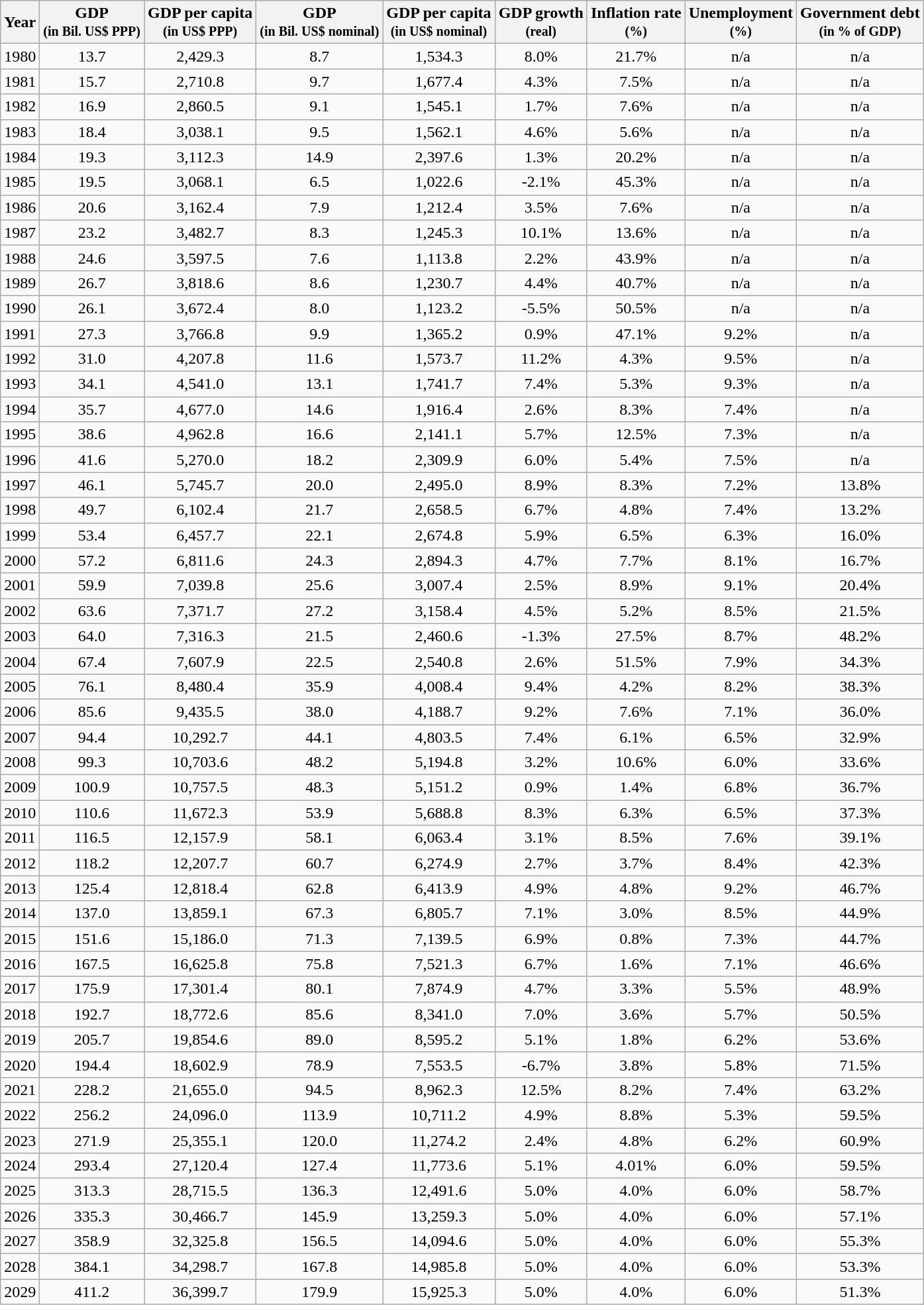<table class="wikitable" style="text-align:center;">
<tr>
<th>Year</th>
<th>GDP<br><small>(in Bil. US$ PPP)</small></th>
<th>GDP per capita<br><small>(in US$ PPP)</small></th>
<th>GDP<br><small>(in Bil. US$ nominal)</small></th>
<th>GDP per capita<br><small>(in US$ nominal)</small></th>
<th>GDP growth<br><small>(real)</small></th>
<th>Inflation rate<br><small>(%)</small></th>
<th>Unemployment<br><small>(%)</small></th>
<th>Government debt<br><small>(in % of GDP)</small></th>
</tr>
<tr>
<td>1980</td>
<td>13.7</td>
<td>2,429.3</td>
<td>8.7</td>
<td>1,534.3</td>
<td>8.0%</td>
<td>21.7%</td>
<td>n/a</td>
<td>n/a</td>
</tr>
<tr>
<td>1981</td>
<td>15.7</td>
<td>2,710.8</td>
<td>9.7</td>
<td>1,677.4</td>
<td>4.3%</td>
<td>7.5%</td>
<td>n/a</td>
<td>n/a</td>
</tr>
<tr>
<td>1982</td>
<td>16.9</td>
<td>2,860.5</td>
<td>9.1</td>
<td>1,545.1</td>
<td>1.7%</td>
<td>7.6%</td>
<td>n/a</td>
<td>n/a</td>
</tr>
<tr>
<td>1983</td>
<td>18.4</td>
<td>3,038.1</td>
<td>9.5</td>
<td>1,562.1</td>
<td>4.6%</td>
<td>5.6%</td>
<td>n/a</td>
<td>n/a</td>
</tr>
<tr>
<td>1984</td>
<td>19.3</td>
<td>3,112.3</td>
<td>14.9</td>
<td>2,397.6</td>
<td>1.3%</td>
<td>20.2%</td>
<td>n/a</td>
<td>n/a</td>
</tr>
<tr>
<td>1985</td>
<td>19.5</td>
<td>3,068.1</td>
<td>6.5</td>
<td>1,022.6</td>
<td>-2.1%</td>
<td>45.3%</td>
<td>n/a</td>
<td>n/a</td>
</tr>
<tr>
<td>1986</td>
<td>20.6</td>
<td>3,162.4</td>
<td>7.9</td>
<td>1,212.4</td>
<td>3.5%</td>
<td>7.6%</td>
<td>n/a</td>
<td>n/a</td>
</tr>
<tr>
<td>1987</td>
<td>23.2</td>
<td>3,482.7</td>
<td>8.3</td>
<td>1,245.3</td>
<td>10.1%</td>
<td>13.6%</td>
<td>n/a</td>
<td>n/a</td>
</tr>
<tr>
<td>1988</td>
<td>24.6</td>
<td>3,597.5</td>
<td>7.6</td>
<td>1,113.8</td>
<td>2.2%</td>
<td>43.9%</td>
<td>n/a</td>
<td>n/a</td>
</tr>
<tr>
<td>1989</td>
<td>26.7</td>
<td>3,818.6</td>
<td>8.6</td>
<td>1,230.7</td>
<td>4.4%</td>
<td>40.7%</td>
<td>n/a</td>
<td>n/a</td>
</tr>
<tr>
<td>1990</td>
<td>26.1</td>
<td>3,672.4</td>
<td>8.0</td>
<td>1,123.2</td>
<td>-5.5%</td>
<td>50.5%</td>
<td>n/a</td>
<td>n/a</td>
</tr>
<tr>
<td>1991</td>
<td>27.3</td>
<td>3,766.8</td>
<td>9.9</td>
<td>1,365.2</td>
<td>0.9%</td>
<td>47.1%</td>
<td>9.2%</td>
<td>n/a</td>
</tr>
<tr>
<td>1992</td>
<td>31.0</td>
<td>4,207.8</td>
<td>11.6</td>
<td>1,573.7</td>
<td>11.2%</td>
<td>4.3%</td>
<td>9.5%</td>
<td>n/a</td>
</tr>
<tr>
<td>1993</td>
<td>34.1</td>
<td>4,541.0</td>
<td>13.1</td>
<td>1,741.7</td>
<td>7.4%</td>
<td>5.3%</td>
<td>9.3%</td>
<td>n/a</td>
</tr>
<tr>
<td>1994</td>
<td>35.7</td>
<td>4,677.0</td>
<td>14.6</td>
<td>1,916.4</td>
<td>2.6%</td>
<td>8.3%</td>
<td>7.4%</td>
<td>n/a</td>
</tr>
<tr>
<td>1995</td>
<td>38.6</td>
<td>4,962.8</td>
<td>16.6</td>
<td>2,141.1</td>
<td>5.7%</td>
<td>12.5%</td>
<td>7.3%</td>
<td>n/a</td>
</tr>
<tr>
<td>1996</td>
<td>41.6</td>
<td>5,270.0</td>
<td>18.2</td>
<td>2,309.9</td>
<td>6.0%</td>
<td>5.4%</td>
<td>7.5%</td>
<td>n/a</td>
</tr>
<tr>
<td>1997</td>
<td>46.1</td>
<td>5,745.7</td>
<td>20.0</td>
<td>2,495.0</td>
<td>8.9%</td>
<td>8.3%</td>
<td>7.2%</td>
<td>13.8%</td>
</tr>
<tr>
<td>1998</td>
<td>49.7</td>
<td>6,102.4</td>
<td>21.7</td>
<td>2,658.5</td>
<td>6.7%</td>
<td>4.8%</td>
<td>7.4%</td>
<td>13.2%</td>
</tr>
<tr>
<td>1999</td>
<td>53.4</td>
<td>6,457.7</td>
<td>22.1</td>
<td>2,674.8</td>
<td>5.9%</td>
<td>6.5%</td>
<td>6.3%</td>
<td>16.0%</td>
</tr>
<tr>
<td>2000</td>
<td>57.2</td>
<td>6,811.6</td>
<td>24.3</td>
<td>2,894.3</td>
<td>4.7%</td>
<td>7.7%</td>
<td>8.1%</td>
<td>16.7%</td>
</tr>
<tr>
<td>2001</td>
<td>59.9</td>
<td>7,039.8</td>
<td>25.6</td>
<td>3,007.4</td>
<td>2.5%</td>
<td>8.9%</td>
<td>9.1%</td>
<td>20.4%</td>
</tr>
<tr>
<td>2002</td>
<td>63.6</td>
<td>7,371.7</td>
<td>27.2</td>
<td>3,158.4</td>
<td>4.5%</td>
<td>5.2%</td>
<td>8.5%</td>
<td>21.5%</td>
</tr>
<tr>
<td>2003</td>
<td>64.0</td>
<td>7,316.3</td>
<td>21.5</td>
<td>2,460.6</td>
<td>-1.3%</td>
<td>27.5%</td>
<td>8.7%</td>
<td>48.2%</td>
</tr>
<tr>
<td>2004</td>
<td>67.4</td>
<td>7,607.9</td>
<td>22.5</td>
<td>2,540.8</td>
<td>2.6%</td>
<td>51.5%</td>
<td>7.9%</td>
<td>34.3%</td>
</tr>
<tr>
<td>2005</td>
<td>76.1</td>
<td>8,480.4</td>
<td>35.9</td>
<td>4,008.4</td>
<td>9.4%</td>
<td>4.2%</td>
<td>8.2%</td>
<td>38.3%</td>
</tr>
<tr>
<td>2006</td>
<td>85.6</td>
<td>9,435.5</td>
<td>38.0</td>
<td>4,188.7</td>
<td>9.2%</td>
<td>7.6%</td>
<td>7.1%</td>
<td>36.0%</td>
</tr>
<tr>
<td>2007</td>
<td>94.4</td>
<td>10,292.7</td>
<td>44.1</td>
<td>4,803.5</td>
<td>7.4%</td>
<td>6.1%</td>
<td>6.5%</td>
<td>32.9%</td>
</tr>
<tr>
<td>2008</td>
<td>99.3</td>
<td>10,703.6</td>
<td>48.2</td>
<td>5,194.8</td>
<td>3.2%</td>
<td>10.6%</td>
<td>6.0%</td>
<td>33.6%</td>
</tr>
<tr>
<td>2009</td>
<td>100.9</td>
<td>10,757.5</td>
<td>48.3</td>
<td>5,151.2</td>
<td>0.9%</td>
<td>1.4%</td>
<td>6.8%</td>
<td>36.7%</td>
</tr>
<tr>
<td>2010</td>
<td>110.6</td>
<td>11,672.3</td>
<td>53.9</td>
<td>5,688.8</td>
<td>8.3%</td>
<td>6.3%</td>
<td>6.5%</td>
<td>37.3%</td>
</tr>
<tr>
<td>2011</td>
<td>116.5</td>
<td>12,157.9</td>
<td>58.1</td>
<td>6,063.4</td>
<td>3.1%</td>
<td>8.5%</td>
<td>7.6%</td>
<td>39.1%</td>
</tr>
<tr>
<td>2012</td>
<td>118.2</td>
<td>12,207.7</td>
<td>60.7</td>
<td>6,274.9</td>
<td>2.7%</td>
<td>3.7%</td>
<td>8.4%</td>
<td>42.3%</td>
</tr>
<tr>
<td>2013</td>
<td>125.4</td>
<td>12,818.4</td>
<td>62.8</td>
<td>6,413.9</td>
<td>4.9%</td>
<td>4.8%</td>
<td>9.2%</td>
<td>46.7%</td>
</tr>
<tr>
<td>2014</td>
<td>137.0</td>
<td>13,859.1</td>
<td>67.3</td>
<td>6,805.7</td>
<td>7.1%</td>
<td>3.0%</td>
<td>8.5%</td>
<td>44.9%</td>
</tr>
<tr>
<td>2015</td>
<td>151.6</td>
<td>15,186.0</td>
<td>71.3</td>
<td>7,139.5</td>
<td>6.9%</td>
<td>0.8%</td>
<td>7.3%</td>
<td>44.7%</td>
</tr>
<tr>
<td>2016</td>
<td>167.5</td>
<td>16,625.8</td>
<td>75.8</td>
<td>7,521.3</td>
<td>6.7%</td>
<td>1.6%</td>
<td>7.1%</td>
<td>46.6%</td>
</tr>
<tr>
<td>2017</td>
<td>175.9</td>
<td>17,301.4</td>
<td>80.1</td>
<td>7,874.9</td>
<td>4.7%</td>
<td>3.3%</td>
<td>5.5%</td>
<td>48.9%</td>
</tr>
<tr>
<td>2018</td>
<td>192.7</td>
<td>18,772.6</td>
<td>85.6</td>
<td>8,341.0</td>
<td>7.0%</td>
<td>3.6%</td>
<td>5.7%</td>
<td>50.5%</td>
</tr>
<tr>
<td>2019</td>
<td>205.7</td>
<td>19,854.6</td>
<td>89.0</td>
<td>8,595.2</td>
<td>5.1%</td>
<td>1.8%</td>
<td>6.2%</td>
<td>53.6%</td>
</tr>
<tr>
<td>2020</td>
<td>194.4</td>
<td>18,602.9</td>
<td>78.9</td>
<td>7,553.5</td>
<td>-6.7%</td>
<td>3.8%</td>
<td>5.8%</td>
<td>71.5%</td>
</tr>
<tr>
<td>2021</td>
<td>228.2</td>
<td>21,655.0</td>
<td>94.5</td>
<td>8,962.3</td>
<td>12.5%</td>
<td>8.2%</td>
<td>7.4%</td>
<td>63.2%</td>
</tr>
<tr>
<td>2022</td>
<td>256.2</td>
<td>24,096.0</td>
<td>113.9</td>
<td>10,711.2</td>
<td>4.9%</td>
<td>8.8%</td>
<td>5.3%</td>
<td>59.5%</td>
</tr>
<tr>
<td>2023</td>
<td>271.9</td>
<td>25,355.1</td>
<td>120.0</td>
<td>11,274.2</td>
<td>2.4%</td>
<td>4.8%</td>
<td>6.2%</td>
<td>60.9%</td>
</tr>
<tr>
<td>2024</td>
<td>293.4</td>
<td>27,120.4</td>
<td>127.4</td>
<td>11,773.6</td>
<td>5.1%</td>
<td>4.01%</td>
<td>6.0%</td>
<td>59.5%</td>
</tr>
<tr>
<td>2025</td>
<td>313.3</td>
<td>28,715.5</td>
<td>136.3</td>
<td>12,491.6</td>
<td>5.0%</td>
<td>4.0%</td>
<td>6.0%</td>
<td>58.7%</td>
</tr>
<tr>
<td>2026</td>
<td>335.3</td>
<td>30,466.7</td>
<td>145.9</td>
<td>13,259.3</td>
<td>5.0%</td>
<td>4.0%</td>
<td>6.0%</td>
<td>57.1%</td>
</tr>
<tr>
<td>2027</td>
<td>358.9</td>
<td>32,325.8</td>
<td>156.5</td>
<td>14,094.6</td>
<td>5.0%</td>
<td>4.0%</td>
<td>6.0%</td>
<td>55.3%</td>
</tr>
<tr>
<td>2028</td>
<td>384.1</td>
<td>34,298.7</td>
<td>167.8</td>
<td>14,985.8</td>
<td>5.0%</td>
<td>4.0%</td>
<td>6.0%</td>
<td>53.3%</td>
</tr>
<tr>
<td>2029</td>
<td>411.2</td>
<td>36,399.7</td>
<td>179.9</td>
<td>15,925.3</td>
<td>5.0%</td>
<td>4.0%</td>
<td>6.0%</td>
<td>51.3%</td>
</tr>
</table>
